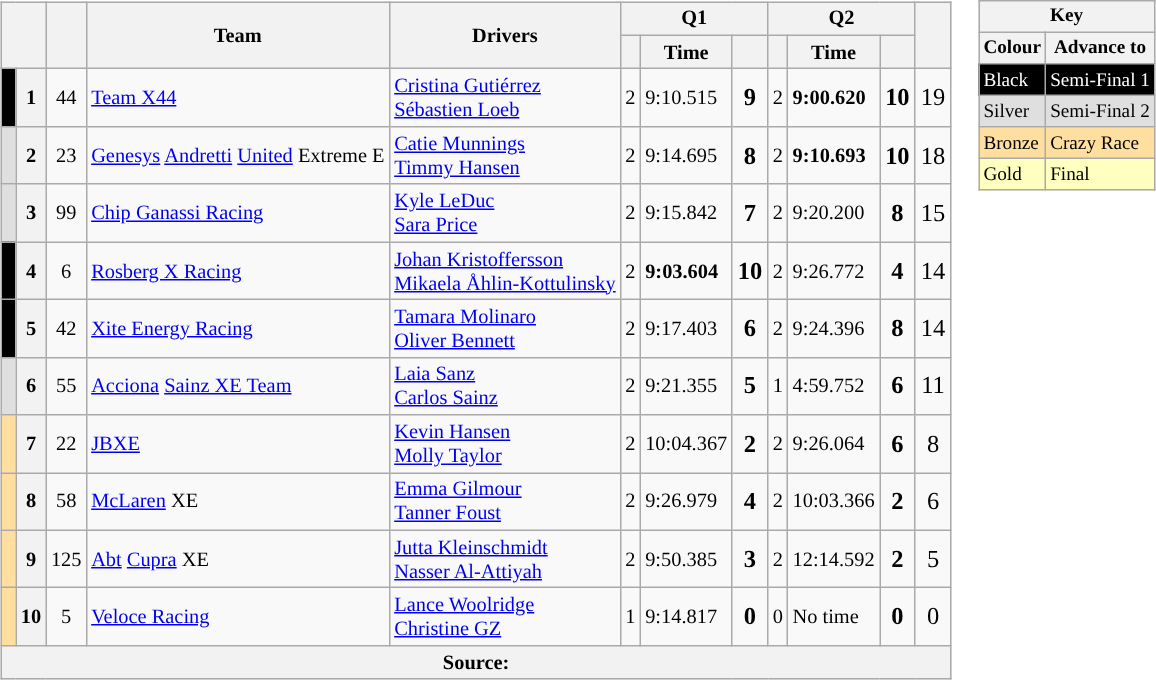<table>
<tr>
<td style="vertical-align:top;"><br><table class="wikitable sortable" style="font-size: 85%">
<tr>
<th scope="col" rowspan="2" colspan="2"></th>
<th scope="col" rowspan="2"></th>
<th scope="col" rowspan="2">Team</th>
<th scope="col" rowspan="2">Drivers</th>
<th scope="col" colspan="3">Q1</th>
<th scope="col" colspan="3">Q2</th>
<th scope="col" rowspan="2"></th>
</tr>
<tr class="sorttop">
<th></th>
<th>Time</th>
<th></th>
<th></th>
<th>Time</th>
<th></th>
</tr>
<tr>
<td style="background-color:#000000"> </td>
<th scope=row>1</th>
<td align=center>44</td>
<td> <a href='#'>Team X44</a></td>
<td> <a href='#'>Cristina Gutiérrez</a><br> <a href='#'>Sébastien Loeb</a></td>
<td data-sort-value="2">2</td>
<td data-sort-value="2">9:10.515</td>
<td data-sort-value="2" align=center style="font-size: 120%"><strong>9</strong></td>
<td data-sort-value="1">2</td>
<td data-sort-value="1"><strong>9:00.620</strong></td>
<td data-sort-value="1" align=center style="font-size: 120%"><strong>10</strong></td>
<td data-sort-value="1" align=center style="font-size: 120%">19</td>
</tr>
<tr>
<td style="background-color:#DFDFDF"> </td>
<th scope=row>2</th>
<td align=center>23</td>
<td> <a href='#'>Genesys</a> <a href='#'>Andretti</a> <a href='#'>United</a> Extreme E</td>
<td> <a href='#'>Catie Munnings</a><br> <a href='#'>Timmy Hansen</a></td>
<td data-sort-value="3">2</td>
<td data-sort-value="3">9:14.695</td>
<td data-sort-value="3" align=center style="font-size: 120%"><strong>8</strong></td>
<td data-sort-value="1">2</td>
<td data-sort-value="1"><strong>9:10.693</strong></td>
<td data-sort-value="1" align=center style="font-size: 120%"><strong>10</strong></td>
<td data-sort-value="2" align=center style="font-size: 120%">18</td>
</tr>
<tr>
<td style="background-color:#DFDFDF"> </td>
<th scope=row>3</th>
<td align=center>99</td>
<td> <a href='#'>Chip Ganassi Racing</a></td>
<td> <a href='#'>Kyle LeDuc</a><br> <a href='#'>Sara Price</a></td>
<td data-sort-value="4">2</td>
<td data-sort-value="4">9:15.842</td>
<td data-sort-value="4" align=center style="font-size: 120%"><strong>7</strong></td>
<td data-sort-value="2">2</td>
<td data-sort-value="2">9:20.200</td>
<td data-sort-value="2" align=center style="font-size: 120%"><strong>8</strong></td>
<td data-sort-value="3" align=center style="font-size: 120%">15</td>
</tr>
<tr>
<td style="background-color:#000000"> </td>
<th scope=row>4</th>
<td align=center>6</td>
<td> <a href='#'>Rosberg X Racing</a></td>
<td> <a href='#'>Johan Kristoffersson</a><br> <a href='#'>Mikaela Åhlin-Kottulinsky</a></td>
<td data-sort-value="1">2</td>
<td data-sort-value="1"><strong>9:03.604</strong></td>
<td data-sort-value="1" align=center style="font-size: 120%"><strong>10</strong></td>
<td data-sort-value="4">2</td>
<td data-sort-value="4">9:26.772</td>
<td data-sort-value="4" align=center style="font-size: 120%"><strong>4</strong></td>
<td data-sort-value="5" align=center style="font-size: 120%">14</td>
</tr>
<tr>
<td style="background-color:#000000"> </td>
<th scope=row>5</th>
<td align=center>42</td>
<td> <a href='#'>Xite Energy Racing</a></td>
<td> <a href='#'>Tamara Molinaro</a><br> <a href='#'>Oliver Bennett</a></td>
<td data-sort-value="5">2</td>
<td data-sort-value="5">9:17.403</td>
<td data-sort-value="5" align=center style="font-size: 120%"><strong>6</strong></td>
<td data-sort-value="2">2</td>
<td data-sort-value="2">9:24.396</td>
<td data-sort-value="2" align=center style="font-size: 120%"><strong>8</strong></td>
<td data-sort-value="4" align=center style="font-size: 120%">14</td>
</tr>
<tr>
<td style="background-color:#DFDFDF"> </td>
<th scope=row>6</th>
<td align=center>55</td>
<td> <a href='#'>Acciona</a>  <a href='#'>Sainz XE Team</a></td>
<td> <a href='#'>Laia Sanz</a><br> <a href='#'>Carlos Sainz</a></td>
<td data-sort-value="6">2</td>
<td data-sort-value="6">9:21.355</td>
<td data-sort-value="6" align=center style="font-size: 120%"><strong>5</strong></td>
<td data-sort-value="3">1</td>
<td data-sort-value="3">4:59.752</td>
<td data-sort-value="3" align=center style="font-size: 120%"><strong>6</strong></td>
<td data-sort-value="7" align=center style="font-size: 120%">11</td>
</tr>
<tr>
<td style="background-color:#FFDF9F"> </td>
<th scope=row>7</th>
<td align=center>22</td>
<td> <a href='#'>JBXE</a></td>
<td> <a href='#'>Kevin Hansen</a><br> <a href='#'>Molly Taylor</a></td>
<td data-sort-value="9">2</td>
<td data-sort-value="9">10:04.367</td>
<td data-sort-value="9" align=center style="font-size: 120%"><strong>2</strong></td>
<td data-sort-value="3">2</td>
<td data-sort-value="3">9:26.064</td>
<td data-sort-value="3" align=center style="font-size: 120%"><strong>6</strong></td>
<td data-sort-value="8" align=center style="font-size: 120%">8</td>
</tr>
<tr>
<td style="background-color:#FFDF9F"> </td>
<th scope=row>8</th>
<td align=center>58</td>
<td> <a href='#'>McLaren</a> XE</td>
<td> <a href='#'>Emma Gilmour</a><br> <a href='#'>Tanner Foust</a></td>
<td data-sort-value="7">2</td>
<td data-sort-value="7">9:26.979</td>
<td data-sort-value="7" align=center style="font-size: 120%"><strong>4</strong></td>
<td data-sort-value="5">2</td>
<td data-sort-value="5">10:03.366</td>
<td data-sort-value="5" align=center style="font-size: 120%"><strong>2</strong></td>
<td data-sort-value="9" align=center style="font-size: 120%">6</td>
</tr>
<tr>
<td style="background-color:#FFDF9F"> </td>
<th scope=row>9</th>
<td align=center>125</td>
<td> <a href='#'>Abt</a> <a href='#'>Cupra</a> XE</td>
<td> <a href='#'>Jutta Kleinschmidt</a><br> <a href='#'>Nasser Al-Attiyah</a></td>
<td data-sort-value="8">2</td>
<td data-sort-value="8">9:50.385</td>
<td data-sort-value="8" align=center style="font-size: 120%"><strong>3</strong></td>
<td data-sort-value="4">2</td>
<td data-sort-value="4">12:14.592</td>
<td data-sort-value="4" align=center style="font-size: 120%"><strong>2</strong></td>
<td data-sort-value="6" align=center style="font-size: 120%">5</td>
</tr>
<tr>
<td style="background-color:#FFDF9F"> </td>
<th scope=row>10</th>
<td align=center>5</td>
<td> <a href='#'>Veloce Racing</a></td>
<td> <a href='#'>Lance Woolridge</a><br> <a href='#'>Christine GZ</a></td>
<td data-sort-value="10">1</td>
<td data-sort-value="10">9:14.817</td>
<td data-sort-value="10" align=center style="font-size: 120%"><strong>0</strong></td>
<td data-sort-value="6">0</td>
<td data-sort-value="6">No time</td>
<td data-sort-value="6" align=center style="font-size: 120%"><strong>0</strong></td>
<td data-sort-value="10" align=center style="font-size: 120%">0</td>
</tr>
<tr>
<th colspan="12">Source:</th>
</tr>
</table>
</td>
<td style="vertical-align:top;"><br><table style="margin-right:0; font-size:80%" class="wikitable">
<tr>
<th colspan=2>Key</th>
</tr>
<tr>
<th>Colour</th>
<th>Advance to</th>
</tr>
<tr style="background-color:#000000; color:#FFFFFF">
<td>Black</td>
<td>Semi-Final 1</td>
</tr>
<tr style="background-color:#DFDFDF">
<td>Silver</td>
<td>Semi-Final 2</td>
</tr>
<tr style="background-color:#FFDF9F">
<td>Bronze</td>
<td>Crazy Race</td>
</tr>
<tr style="background-color:#FFFFBF">
<td>Gold</td>
<td>Final</td>
</tr>
</table>
</td>
</tr>
</table>
